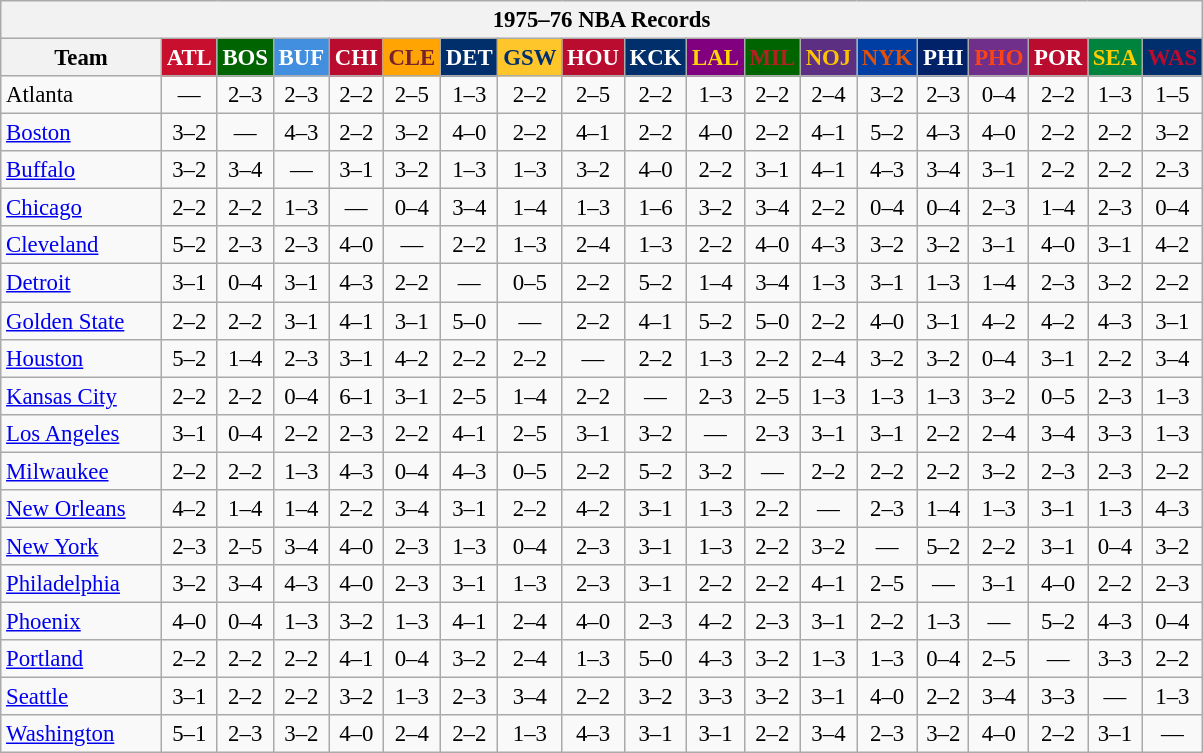<table class="wikitable" style="font-size:95%; text-align:center;">
<tr>
<th colspan=19>1975–76 NBA Records</th>
</tr>
<tr>
<th width=100>Team</th>
<th style="background:#C90F2E;color:#FFFFFF;width=35">ATL</th>
<th style="background:#006400;color:#FFFFFF;width=35">BOS</th>
<th style="background:#428FDF;color:#FFFFFF;width=35">BUF</th>
<th style="background:#BA0C2F;color:#FFFFFF;width=35">CHI</th>
<th style="background:#FFA402;color:#77222F;width=35">CLE</th>
<th style="background:#012F6B;color:#FFFFFF;width=35">DET</th>
<th style="background:#FFC62C;color:#012F6B;width=35">GSW</th>
<th style="background:#BA0C2F;color:#FFFFFF;width=35">HOU</th>
<th style="background:#012F6B;color:#FFFFFF;width=35">KCK</th>
<th style="background:#800080;color:#FFD700;width=35">LAL</th>
<th style="background:#006400;color:#B22222;width=35">MIL</th>
<th style="background:#5C2F83;color:#FCC200;width=35">NOJ</th>
<th style="background:#003EA4;color:#E35208;width=35">NYK</th>
<th style="background:#012268;color:#FFFFFF;width=35">PHI</th>
<th style="background:#702F8B;color:#FA4417;width=35">PHO</th>
<th style="background:#BA0C2F;color:#FFFFFF;width=35">POR</th>
<th style="background:#00843D;color:#FFCD01;width=35">SEA</th>
<th style="background:#012F6D;color:#BA0C2F;width=35">WAS</th>
</tr>
<tr>
<td style="text-align:left;">Atlanta</td>
<td>—</td>
<td>2–3</td>
<td>2–3</td>
<td>2–2</td>
<td>2–5</td>
<td>1–3</td>
<td>2–2</td>
<td>2–5</td>
<td>2–2</td>
<td>1–3</td>
<td>2–2</td>
<td>2–4</td>
<td>3–2</td>
<td>2–3</td>
<td>0–4</td>
<td>2–2</td>
<td>1–3</td>
<td>1–5</td>
</tr>
<tr>
<td style="text-align:left;"><a href='#'>Boston</a></td>
<td>3–2</td>
<td>—</td>
<td>4–3</td>
<td>2–2</td>
<td>3–2</td>
<td>4–0</td>
<td>2–2</td>
<td>4–1</td>
<td>2–2</td>
<td>4–0</td>
<td>2–2</td>
<td>4–1</td>
<td>5–2</td>
<td>4–3</td>
<td>4–0</td>
<td>2–2</td>
<td>2–2</td>
<td>3–2</td>
</tr>
<tr>
<td style="text-align:left;"><a href='#'>Buffalo</a></td>
<td>3–2</td>
<td>3–4</td>
<td>—</td>
<td>3–1</td>
<td>3–2</td>
<td>1–3</td>
<td>1–3</td>
<td>3–2</td>
<td>4–0</td>
<td>2–2</td>
<td>3–1</td>
<td>4–1</td>
<td>4–3</td>
<td>3–4</td>
<td>3–1</td>
<td>2–2</td>
<td>2–2</td>
<td>2–3</td>
</tr>
<tr>
<td style="text-align:left;"><a href='#'>Chicago</a></td>
<td>2–2</td>
<td>2–2</td>
<td>1–3</td>
<td>—</td>
<td>0–4</td>
<td>3–4</td>
<td>1–4</td>
<td>1–3</td>
<td>1–6</td>
<td>3–2</td>
<td>3–4</td>
<td>2–2</td>
<td>0–4</td>
<td>0–4</td>
<td>2–3</td>
<td>1–4</td>
<td>2–3</td>
<td>0–4</td>
</tr>
<tr>
<td style="text-align:left;"><a href='#'>Cleveland</a></td>
<td>5–2</td>
<td>2–3</td>
<td>2–3</td>
<td>4–0</td>
<td>—</td>
<td>2–2</td>
<td>1–3</td>
<td>2–4</td>
<td>1–3</td>
<td>2–2</td>
<td>4–0</td>
<td>4–3</td>
<td>3–2</td>
<td>3–2</td>
<td>3–1</td>
<td>4–0</td>
<td>3–1</td>
<td>4–2</td>
</tr>
<tr>
<td style="text-align:left;"><a href='#'>Detroit</a></td>
<td>3–1</td>
<td>0–4</td>
<td>3–1</td>
<td>4–3</td>
<td>2–2</td>
<td>—</td>
<td>0–5</td>
<td>2–2</td>
<td>5–2</td>
<td>1–4</td>
<td>3–4</td>
<td>1–3</td>
<td>3–1</td>
<td>1–3</td>
<td>1–4</td>
<td>2–3</td>
<td>3–2</td>
<td>2–2</td>
</tr>
<tr>
<td style="text-align:left;"><a href='#'>Golden State</a></td>
<td>2–2</td>
<td>2–2</td>
<td>3–1</td>
<td>4–1</td>
<td>3–1</td>
<td>5–0</td>
<td>—</td>
<td>2–2</td>
<td>4–1</td>
<td>5–2</td>
<td>5–0</td>
<td>2–2</td>
<td>4–0</td>
<td>3–1</td>
<td>4–2</td>
<td>4–2</td>
<td>4–3</td>
<td>3–1</td>
</tr>
<tr>
<td style="text-align:left;"><a href='#'>Houston</a></td>
<td>5–2</td>
<td>1–4</td>
<td>2–3</td>
<td>3–1</td>
<td>4–2</td>
<td>2–2</td>
<td>2–2</td>
<td>—</td>
<td>2–2</td>
<td>1–3</td>
<td>2–2</td>
<td>2–4</td>
<td>3–2</td>
<td>3–2</td>
<td>0–4</td>
<td>3–1</td>
<td>2–2</td>
<td>3–4</td>
</tr>
<tr>
<td style="text-align:left;"><a href='#'>Kansas City</a></td>
<td>2–2</td>
<td>2–2</td>
<td>0–4</td>
<td>6–1</td>
<td>3–1</td>
<td>2–5</td>
<td>1–4</td>
<td>2–2</td>
<td>—</td>
<td>2–3</td>
<td>2–5</td>
<td>1–3</td>
<td>1–3</td>
<td>1–3</td>
<td>3–2</td>
<td>0–5</td>
<td>2–3</td>
<td>1–3</td>
</tr>
<tr>
<td style="text-align:left;"><a href='#'>Los Angeles</a></td>
<td>3–1</td>
<td>0–4</td>
<td>2–2</td>
<td>2–3</td>
<td>2–2</td>
<td>4–1</td>
<td>2–5</td>
<td>3–1</td>
<td>3–2</td>
<td>—</td>
<td>2–3</td>
<td>3–1</td>
<td>3–1</td>
<td>2–2</td>
<td>2–4</td>
<td>3–4</td>
<td>3–3</td>
<td>1–3</td>
</tr>
<tr>
<td style="text-align:left;"><a href='#'>Milwaukee</a></td>
<td>2–2</td>
<td>2–2</td>
<td>1–3</td>
<td>4–3</td>
<td>0–4</td>
<td>4–3</td>
<td>0–5</td>
<td>2–2</td>
<td>5–2</td>
<td>3–2</td>
<td>—</td>
<td>2–2</td>
<td>2–2</td>
<td>2–2</td>
<td>3–2</td>
<td>2–3</td>
<td>2–3</td>
<td>2–2</td>
</tr>
<tr>
<td style="text-align:left;"><a href='#'>New Orleans</a></td>
<td>4–2</td>
<td>1–4</td>
<td>1–4</td>
<td>2–2</td>
<td>3–4</td>
<td>3–1</td>
<td>2–2</td>
<td>4–2</td>
<td>3–1</td>
<td>1–3</td>
<td>2–2</td>
<td>—</td>
<td>2–3</td>
<td>1–4</td>
<td>1–3</td>
<td>3–1</td>
<td>1–3</td>
<td>4–3</td>
</tr>
<tr>
<td style="text-align:left;"><a href='#'>New York</a></td>
<td>2–3</td>
<td>2–5</td>
<td>3–4</td>
<td>4–0</td>
<td>2–3</td>
<td>1–3</td>
<td>0–4</td>
<td>2–3</td>
<td>3–1</td>
<td>1–3</td>
<td>2–2</td>
<td>3–2</td>
<td>—</td>
<td>5–2</td>
<td>2–2</td>
<td>3–1</td>
<td>0–4</td>
<td>3–2</td>
</tr>
<tr>
<td style="text-align:left;"><a href='#'>Philadelphia</a></td>
<td>3–2</td>
<td>3–4</td>
<td>4–3</td>
<td>4–0</td>
<td>2–3</td>
<td>3–1</td>
<td>1–3</td>
<td>2–3</td>
<td>3–1</td>
<td>2–2</td>
<td>2–2</td>
<td>4–1</td>
<td>2–5</td>
<td>—</td>
<td>3–1</td>
<td>4–0</td>
<td>2–2</td>
<td>2–3</td>
</tr>
<tr>
<td style="text-align:left;"><a href='#'>Phoenix</a></td>
<td>4–0</td>
<td>0–4</td>
<td>1–3</td>
<td>3–2</td>
<td>1–3</td>
<td>4–1</td>
<td>2–4</td>
<td>4–0</td>
<td>2–3</td>
<td>4–2</td>
<td>2–3</td>
<td>3–1</td>
<td>2–2</td>
<td>1–3</td>
<td>—</td>
<td>5–2</td>
<td>4–3</td>
<td>0–4</td>
</tr>
<tr>
<td style="text-align:left;"><a href='#'>Portland</a></td>
<td>2–2</td>
<td>2–2</td>
<td>2–2</td>
<td>4–1</td>
<td>0–4</td>
<td>3–2</td>
<td>2–4</td>
<td>1–3</td>
<td>5–0</td>
<td>4–3</td>
<td>3–2</td>
<td>1–3</td>
<td>1–3</td>
<td>0–4</td>
<td>2–5</td>
<td>—</td>
<td>3–3</td>
<td>2–2</td>
</tr>
<tr>
<td style="text-align:left;"><a href='#'>Seattle</a></td>
<td>3–1</td>
<td>2–2</td>
<td>2–2</td>
<td>3–2</td>
<td>1–3</td>
<td>2–3</td>
<td>3–4</td>
<td>2–2</td>
<td>3–2</td>
<td>3–3</td>
<td>3–2</td>
<td>3–1</td>
<td>4–0</td>
<td>2–2</td>
<td>3–4</td>
<td>3–3</td>
<td>—</td>
<td>1–3</td>
</tr>
<tr>
<td style="text-align:left;"><a href='#'>Washington</a></td>
<td>5–1</td>
<td>2–3</td>
<td>3–2</td>
<td>4–0</td>
<td>2–4</td>
<td>2–2</td>
<td>1–3</td>
<td>4–3</td>
<td>3–1</td>
<td>3–1</td>
<td>2–2</td>
<td>3–4</td>
<td>2–3</td>
<td>3–2</td>
<td>4–0</td>
<td>2–2</td>
<td>3–1</td>
<td>—</td>
</tr>
</table>
